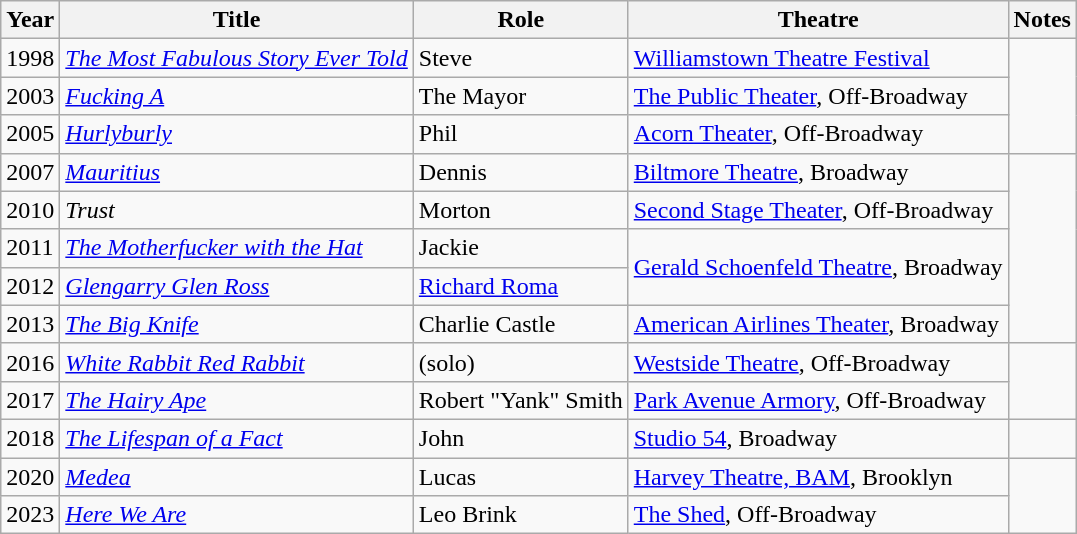<table class="wikitable sortable">
<tr>
<th>Year</th>
<th>Title</th>
<th>Role</th>
<th>Theatre</th>
<th class="unsortable">Notes</th>
</tr>
<tr>
<td>1998</td>
<td><em><a href='#'>The Most Fabulous Story Ever Told</a></em></td>
<td>Steve</td>
<td><a href='#'>Williamstown Theatre Festival</a></td>
<td rowspan=3></td>
</tr>
<tr>
<td>2003</td>
<td><em><a href='#'>Fucking A</a></em></td>
<td>The Mayor</td>
<td><a href='#'>The Public Theater</a>, Off-Broadway</td>
</tr>
<tr>
<td>2005</td>
<td><em><a href='#'>Hurlyburly</a></em></td>
<td>Phil</td>
<td><a href='#'>Acorn Theater</a>, Off-Broadway</td>
</tr>
<tr>
<td>2007</td>
<td><em><a href='#'>Mauritius</a></em></td>
<td>Dennis</td>
<td><a href='#'>Biltmore Theatre</a>, Broadway</td>
<td rowspan=5></td>
</tr>
<tr>
<td>2010</td>
<td><em>Trust</em></td>
<td>Morton</td>
<td><a href='#'>Second Stage Theater</a>, Off-Broadway</td>
</tr>
<tr>
<td>2011</td>
<td><em><a href='#'>The Motherfucker with the Hat</a></em></td>
<td>Jackie</td>
<td rowspan="2"><a href='#'>Gerald Schoenfeld Theatre</a>, Broadway</td>
</tr>
<tr>
<td>2012</td>
<td><em><a href='#'>Glengarry Glen Ross</a></em></td>
<td><a href='#'>Richard Roma</a></td>
</tr>
<tr>
<td>2013</td>
<td><em><a href='#'>The Big Knife</a></em></td>
<td>Charlie Castle</td>
<td><a href='#'>American Airlines Theater</a>, Broadway</td>
</tr>
<tr>
<td>2016</td>
<td><em><a href='#'>White Rabbit Red Rabbit</a></em></td>
<td>(solo)</td>
<td><a href='#'>Westside Theatre</a>, Off-Broadway</td>
<td rowspan=2></td>
</tr>
<tr>
<td>2017</td>
<td><em><a href='#'>The Hairy Ape</a></em></td>
<td>Robert "Yank" Smith</td>
<td><a href='#'>Park Avenue Armory</a>, Off-Broadway</td>
</tr>
<tr>
<td>2018</td>
<td><em><a href='#'>The Lifespan of a Fact</a></em></td>
<td>John</td>
<td><a href='#'>Studio 54</a>, Broadway</td>
<td></td>
</tr>
<tr>
<td>2020</td>
<td><em><a href='#'>Medea</a></em></td>
<td>Lucas</td>
<td><a href='#'>Harvey Theatre, BAM</a>, Brooklyn</td>
<td rowspan=2></td>
</tr>
<tr>
<td>2023</td>
<td><em><a href='#'>Here We Are</a></em></td>
<td>Leo Brink</td>
<td><a href='#'>The Shed</a>, Off-Broadway</td>
</tr>
</table>
